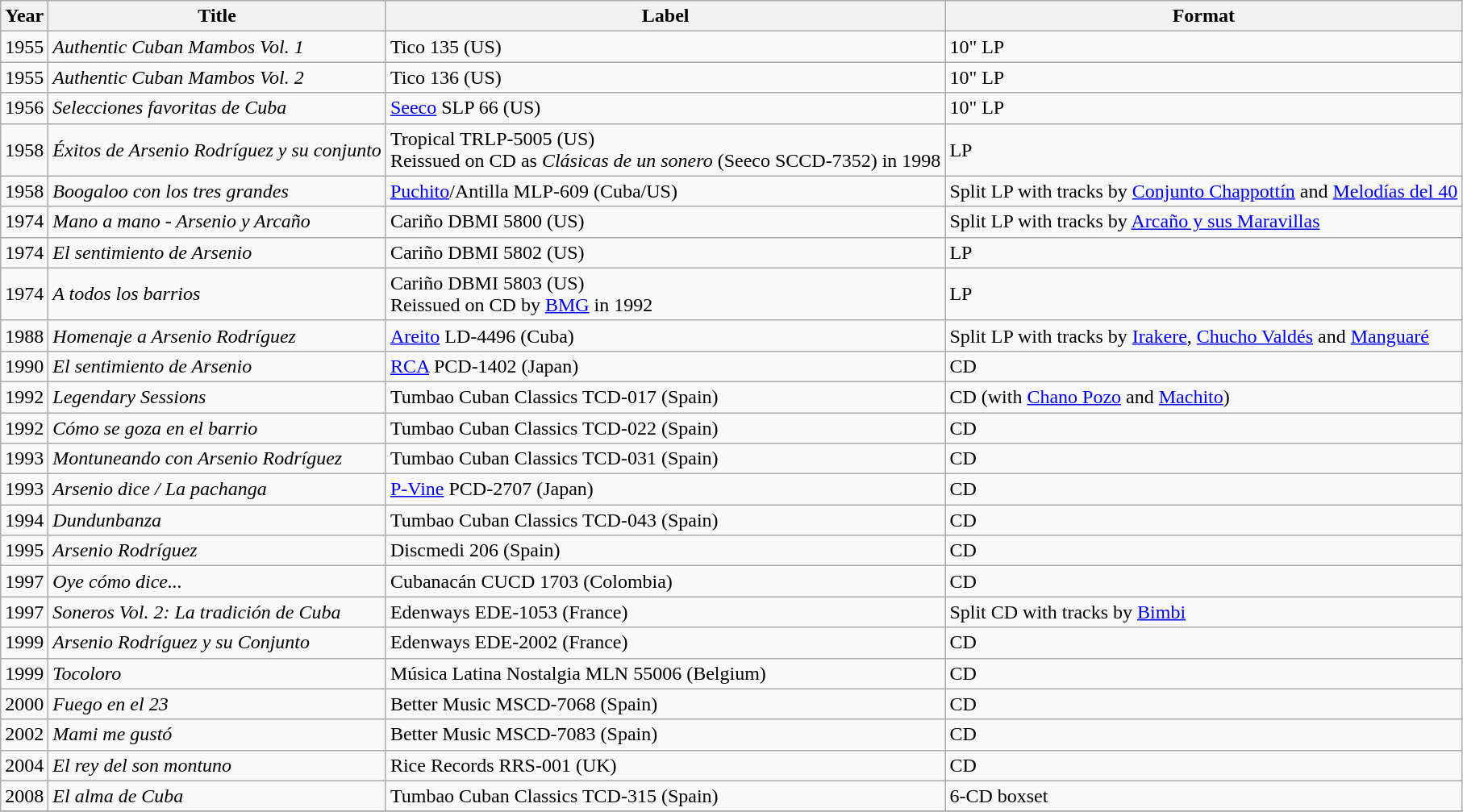<table class="wikitable sortable" border="1">
<tr>
<th scope="col">Year</th>
<th scope="col">Title</th>
<th scope="col">Label</th>
<th scope="col">Format</th>
</tr>
<tr>
<td>1955</td>
<td><em>Authentic Cuban Mambos Vol. 1</em></td>
<td>Tico 135 (US)</td>
<td>10" LP</td>
</tr>
<tr>
<td>1955</td>
<td><em>Authentic Cuban Mambos Vol. 2</em></td>
<td>Tico 136 (US)</td>
<td>10" LP</td>
</tr>
<tr>
<td>1956</td>
<td><em>Selecciones favoritas de Cuba</em></td>
<td><a href='#'>Seeco</a> SLP 66 (US)</td>
<td>10" LP</td>
</tr>
<tr>
<td>1958</td>
<td><em>Éxitos de Arsenio Rodríguez y su conjunto</em></td>
<td>Tropical TRLP-5005 (US)<br>Reissued on CD as <em>Clásicas de un sonero</em> (Seeco SCCD-7352) in 1998</td>
<td>LP</td>
</tr>
<tr>
<td>1958</td>
<td><em>Boogaloo con los tres grandes</em></td>
<td><a href='#'>Puchito</a>/Antilla MLP-609 (Cuba/US)</td>
<td>Split LP with tracks by <a href='#'>Conjunto Chappottín</a> and <a href='#'>Melodías del 40</a></td>
</tr>
<tr>
<td>1974</td>
<td><em>Mano a mano - Arsenio y Arcaño</em></td>
<td>Cariño DBMI 5800 (US)</td>
<td>Split LP with tracks by <a href='#'>Arcaño y sus Maravillas</a></td>
</tr>
<tr>
<td>1974</td>
<td><em>El sentimiento de Arsenio</em></td>
<td>Cariño DBMI 5802 (US)</td>
<td>LP</td>
</tr>
<tr>
<td>1974</td>
<td><em>A todos los barrios</em></td>
<td>Cariño DBMI 5803 (US)<br>Reissued on CD by <a href='#'>BMG</a> in 1992</td>
<td>LP</td>
</tr>
<tr>
<td>1988</td>
<td><em>Homenaje a Arsenio Rodríguez</em></td>
<td><a href='#'>Areito</a> LD-4496 (Cuba)</td>
<td>Split LP with tracks by <a href='#'>Irakere</a>, <a href='#'>Chucho Valdés</a> and <a href='#'>Manguaré</a></td>
</tr>
<tr>
<td>1990</td>
<td><em>El sentimiento de Arsenio</em></td>
<td><a href='#'>RCA</a> PCD-1402 (Japan)</td>
<td>CD</td>
</tr>
<tr>
<td>1992</td>
<td><em>Legendary Sessions</em></td>
<td>Tumbao Cuban Classics TCD-017 (Spain)</td>
<td>CD (with <a href='#'>Chano Pozo</a> and <a href='#'>Machito</a>)</td>
</tr>
<tr>
<td>1992</td>
<td><em>Cómo se goza en el barrio</em></td>
<td>Tumbao Cuban Classics TCD-022 (Spain)</td>
<td>CD</td>
</tr>
<tr>
<td>1993</td>
<td><em>Montuneando con Arsenio Rodríguez</em></td>
<td>Tumbao Cuban Classics TCD-031 (Spain)</td>
<td>CD</td>
</tr>
<tr>
<td>1993</td>
<td><em>Arsenio dice / La pachanga</em></td>
<td><a href='#'>P-Vine</a> PCD-2707 (Japan)</td>
<td>CD</td>
</tr>
<tr>
<td>1994</td>
<td><em>Dundunbanza</em></td>
<td>Tumbao Cuban Classics TCD-043 (Spain)</td>
<td>CD</td>
</tr>
<tr>
<td>1995</td>
<td><em>Arsenio Rodríguez</em></td>
<td>Discmedi 206 (Spain)</td>
<td>CD</td>
</tr>
<tr>
<td>1997</td>
<td><em>Oye cómo dice...</em></td>
<td>Cubanacán CUCD 1703 (Colombia)</td>
<td>CD</td>
</tr>
<tr>
<td>1997</td>
<td><em>Soneros Vol. 2: La tradición de Cuba</em></td>
<td>Edenways EDE-1053 (France)</td>
<td>Split CD with tracks by <a href='#'>Bimbi</a></td>
</tr>
<tr>
<td>1999</td>
<td><em>Arsenio Rodríguez y su Conjunto</em></td>
<td>Edenways EDE-2002 (France)</td>
<td>CD</td>
</tr>
<tr>
<td>1999</td>
<td><em>Tocoloro</em></td>
<td>Música Latina Nostalgia MLN 55006 (Belgium)</td>
<td>CD</td>
</tr>
<tr>
<td>2000</td>
<td><em>Fuego en el 23</em></td>
<td>Better Music MSCD-7068 (Spain)</td>
<td>CD</td>
</tr>
<tr>
<td>2002</td>
<td><em>Mami me gustó</em></td>
<td>Better Music MSCD-7083 (Spain)</td>
<td>CD</td>
</tr>
<tr>
<td>2004</td>
<td><em>El rey del son montuno</em></td>
<td>Rice Records RRS-001 (UK)</td>
<td>CD</td>
</tr>
<tr>
<td>2008</td>
<td><em>El alma de Cuba</em></td>
<td>Tumbao Cuban Classics TCD-315 (Spain)</td>
<td>6-CD boxset</td>
</tr>
<tr>
</tr>
</table>
